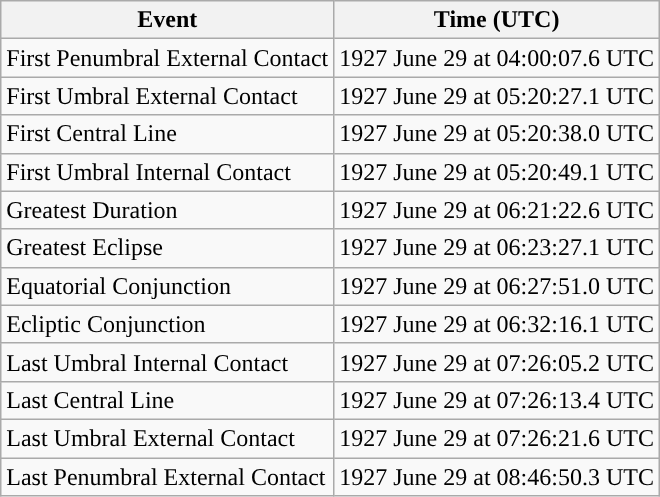<table class="wikitable">
<tr>
<th>Event</th>
<th>Time (UTC)</th>
</tr>
<tr>
<td>First Penumbral External Contact</td>
<td>1927 June 29 at 04:00:07.6 UTC</td>
</tr>
<tr>
<td>First Umbral External Contact</td>
<td>1927 June 29 at 05:20:27.1 UTC</td>
</tr>
<tr>
<td>First Central Line</td>
<td>1927 June 29 at 05:20:38.0 UTC</td>
</tr>
<tr>
<td>First Umbral Internal Contact</td>
<td>1927 June 29 at 05:20:49.1 UTC</td>
</tr>
<tr>
<td>Greatest Duration</td>
<td>1927 June 29 at 06:21:22.6 UTC</td>
</tr>
<tr>
<td>Greatest Eclipse</td>
<td>1927 June 29 at 06:23:27.1 UTC</td>
</tr>
<tr>
<td>Equatorial Conjunction</td>
<td>1927 June 29 at 06:27:51.0 UTC</td>
</tr>
<tr>
<td>Ecliptic Conjunction</td>
<td>1927 June 29 at 06:32:16.1 UTC</td>
</tr>
<tr>
<td>Last Umbral Internal Contact</td>
<td>1927 June 29 at 07:26:05.2 UTC</td>
</tr>
<tr>
<td>Last Central Line</td>
<td>1927 June 29 at 07:26:13.4 UTC</td>
</tr>
<tr>
<td>Last Umbral External Contact</td>
<td>1927 June 29 at 07:26:21.6 UTC</td>
</tr>
<tr>
<td>Last Penumbral External Contact</td>
<td>1927 June 29 at 08:46:50.3 UTC</td>
</tr>
</table>
